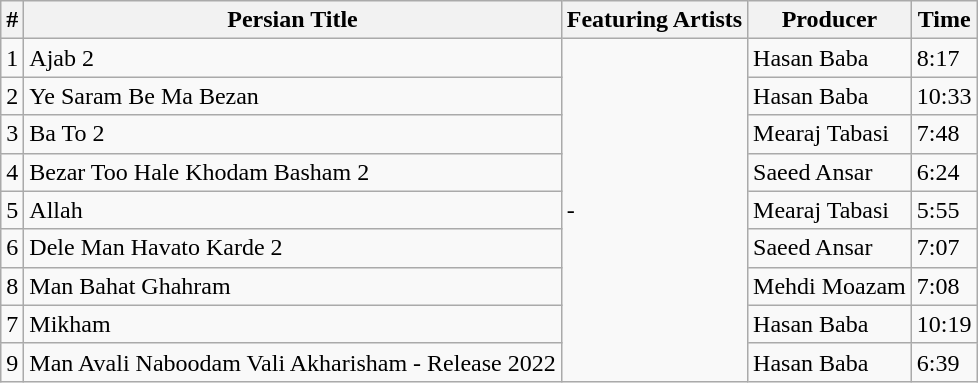<table class="wikitable">
<tr>
<th>#</th>
<th>Persian Title</th>
<th>Featuring Artists</th>
<th>Producer</th>
<th>Time</th>
</tr>
<tr>
<td>1</td>
<td>Ajab 2</td>
<td rowspan="9">-</td>
<td>Hasan Baba</td>
<td>8:17</td>
</tr>
<tr>
<td>2</td>
<td>Ye Saram Be Ma Bezan</td>
<td>Hasan Baba</td>
<td>10:33</td>
</tr>
<tr>
<td>3</td>
<td>Ba To 2</td>
<td>Mearaj Tabasi</td>
<td>7:48</td>
</tr>
<tr>
<td>4</td>
<td>Bezar Too Hale Khodam Basham 2</td>
<td>Saeed Ansar</td>
<td>6:24</td>
</tr>
<tr>
<td>5</td>
<td>Allah</td>
<td>Mearaj Tabasi</td>
<td>5:55</td>
</tr>
<tr>
<td>6</td>
<td>Dele Man Havato Karde 2</td>
<td>Saeed Ansar</td>
<td>7:07</td>
</tr>
<tr>
<td>8</td>
<td>Man Bahat Ghahram</td>
<td>Mehdi Moazam</td>
<td>7:08</td>
</tr>
<tr>
<td>7</td>
<td>Mikham</td>
<td>Hasan Baba</td>
<td>10:19</td>
</tr>
<tr>
<td>9</td>
<td>Man Avali Naboodam Vali Akharisham - Release 2022</td>
<td>Hasan Baba</td>
<td>6:39</td>
</tr>
</table>
